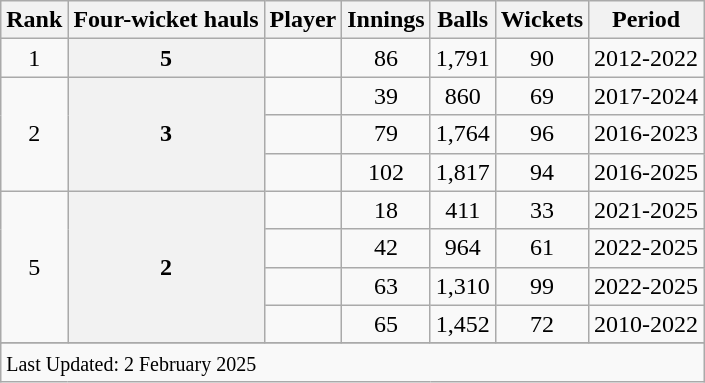<table class="wikitable sortable">
<tr>
<th scope=col>Rank</th>
<th scope=col>Four-wicket hauls</th>
<th scope=col>Player</th>
<th scope=col>Innings</th>
<th scope=col>Balls</th>
<th scope=col>Wickets</th>
<th scope=col>Period</th>
</tr>
<tr>
<td align=center>1</td>
<th scope=row style=text-align:center;>5</th>
<td></td>
<td align=center>86</td>
<td align=center>1,791</td>
<td align=center>90</td>
<td>2012-2022</td>
</tr>
<tr>
<td align=center rowspan=3>2</td>
<th scope=row style=text-align:center; rowspan=3>3</th>
<td></td>
<td align=center>39</td>
<td align=center>860</td>
<td align=center>69</td>
<td>2017-2024</td>
</tr>
<tr>
<td></td>
<td align=center>79</td>
<td align=center>1,764</td>
<td align=center>96</td>
<td>2016-2023</td>
</tr>
<tr>
<td></td>
<td align=center>102</td>
<td align=center>1,817</td>
<td align=center>94</td>
<td>2016-2025</td>
</tr>
<tr>
<td align=center rowspan=4>5</td>
<th scope=row style=text-align:center; rowspan=4>2</th>
<td></td>
<td align=center>18</td>
<td align=center>411</td>
<td align=center>33</td>
<td>2021-2025</td>
</tr>
<tr>
<td></td>
<td align=center>42</td>
<td align=center>964</td>
<td align=center>61</td>
<td>2022-2025</td>
</tr>
<tr>
<td></td>
<td align=center>63</td>
<td align=center>1,310</td>
<td align=center>99</td>
<td>2022-2025</td>
</tr>
<tr>
<td></td>
<td align=center>65</td>
<td align=center>1,452</td>
<td align=center>72</td>
<td>2010-2022</td>
</tr>
<tr>
</tr>
<tr class=sortbottom>
<td colspan=8><small>Last Updated: 2 February 2025</small></td>
</tr>
</table>
